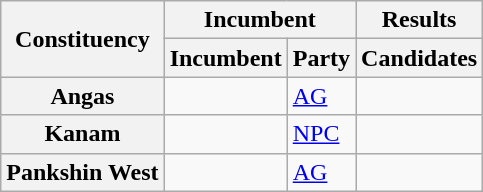<table class="wikitable sortable">
<tr>
<th rowspan="2">Constituency</th>
<th colspan="2">Incumbent</th>
<th>Results</th>
</tr>
<tr valign="bottom">
<th>Incumbent</th>
<th>Party</th>
<th>Candidates</th>
</tr>
<tr>
<th>Angas</th>
<td></td>
<td><a href='#'>AG</a></td>
<td nowrap=""></td>
</tr>
<tr>
<th>Kanam</th>
<td></td>
<td><a href='#'>NPC</a></td>
<td nowrap=""></td>
</tr>
<tr>
<th>Pankshin West</th>
<td></td>
<td><a href='#'>AG</a></td>
<td nowrap=""></td>
</tr>
</table>
